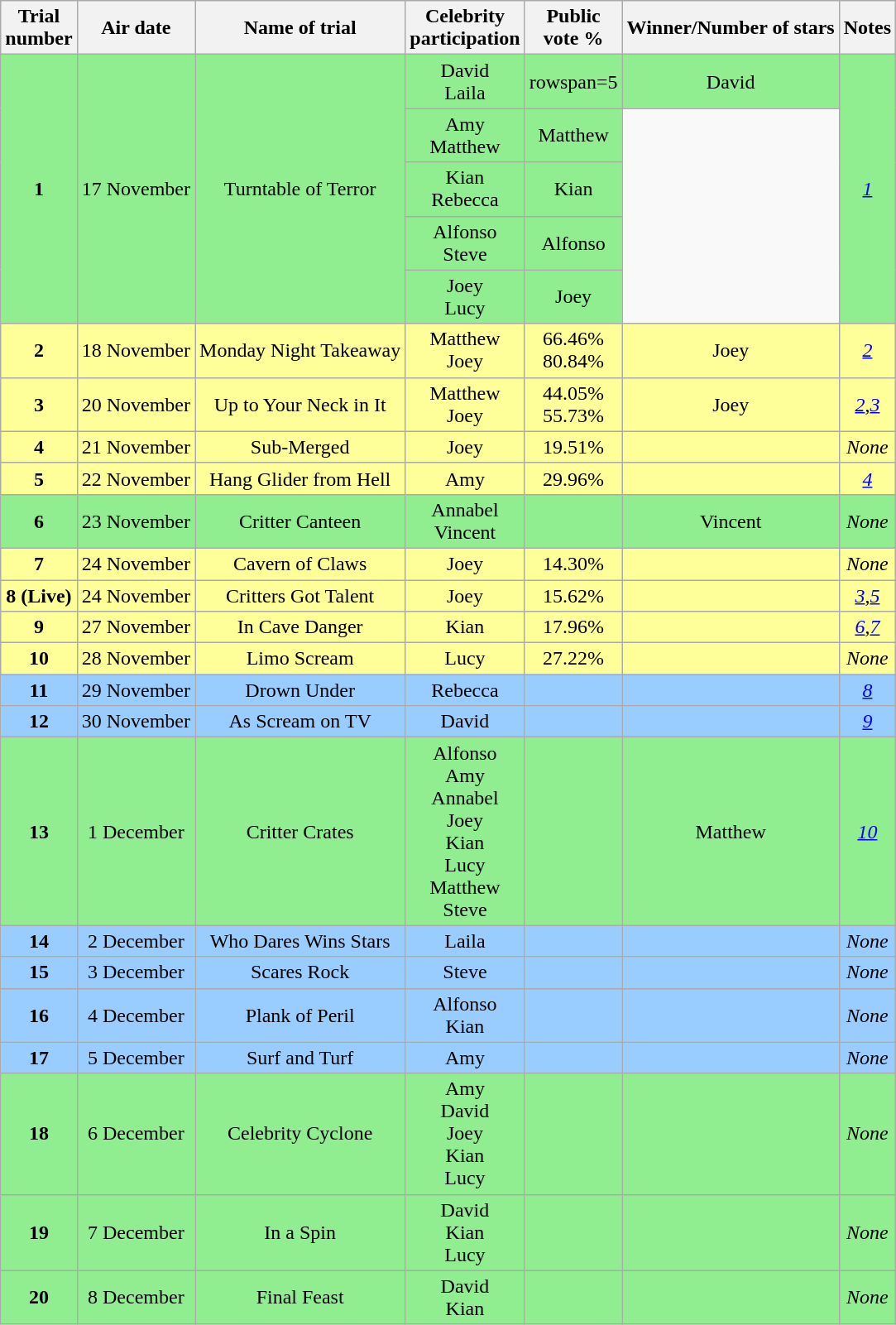<table class=wikitable style="text-align:center">
<tr>
<th scope="col">Trial<br>number</th>
<th scope="col">Air date</th>
<th scope="col">Name of trial</th>
<th scope="col">Celebrity<br>participation</th>
<th scope="col">Public<br>vote %</th>
<th scope="col">Winner/Number of stars</th>
<th scope="col">Notes</th>
</tr>
<tr style="background:lightgreen;">
<td rowspan=5><strong>1</strong></td>
<td rowspan=5>17 November</td>
<td rowspan=5>Turntable of Terror</td>
<td>David<br>Laila</td>
<td>rowspan=5 </td>
<td>David</td>
<td rowspan=5><em><cite><a href='#'>1</a></cite></em></td>
</tr>
<tr style="background:lightgreen;">
<td>Amy<br>Matthew</td>
<td>Matthew</td>
</tr>
<tr style="background:lightgreen;">
<td>Kian<br>Rebecca</td>
<td>Kian</td>
</tr>
<tr style="background:lightgreen;">
<td>Alfonso<br>Steve</td>
<td>Alfonso</td>
</tr>
<tr style="background:lightgreen;">
<td>Joey<br>Lucy</td>
<td>Joey</td>
</tr>
<tr style="background:#ff9;">
<td><strong>2</strong></td>
<td>18 November</td>
<td>Monday Night Takeaway</td>
<td>Matthew<br>Joey</td>
<td>66.46%<br>80.84%</td>
<td>Joey</td>
<td><em><cite><a href='#'>2</a></cite></em></td>
</tr>
<tr style="background:#ff9;">
<td><strong>3</strong></td>
<td>20 November</td>
<td>Up to Your Neck in It</td>
<td>Matthew<br>Joey</td>
<td>44.05%<br>55.73%</td>
<td>Joey</td>
<td><em><cite><a href='#'>2</a></cite></em>,<em><cite><a href='#'>3</a></cite></em></td>
</tr>
<tr style="background:#ff9;">
<td><strong>4</strong></td>
<td>21 November</td>
<td>Sub-Merged</td>
<td>Joey</td>
<td>19.51%</td>
<td></td>
<td><em>None</em></td>
</tr>
<tr style="background:#ff9;">
<td><strong>5</strong></td>
<td>22 November</td>
<td>Hang Glider from Hell</td>
<td>Amy</td>
<td>29.96%</td>
<td></td>
<td><em><cite><a href='#'>4</a></cite></em></td>
</tr>
<tr style="background:lightgreen;">
<td><strong>6</strong></td>
<td>23 November</td>
<td>Critter Canteen</td>
<td>Annabel<br>Vincent</td>
<td></td>
<td>Vincent</td>
<td><em>None</em></td>
</tr>
<tr style="background:#ff9;">
<td><strong>7</strong></td>
<td>24 November</td>
<td>Cavern of Claws</td>
<td>Joey</td>
<td>14.30%</td>
<td></td>
<td><em>None</em></td>
</tr>
<tr style="background:#ff9;">
<td><strong>8 (Live)</strong></td>
<td>24 November</td>
<td>Critters Got Talent</td>
<td>Joey</td>
<td>15.62%</td>
<td></td>
<td><em><cite><a href='#'>3</a></cite></em>,<em><cite><a href='#'>5</a></cite></em></td>
</tr>
<tr style="background:#ff9;">
<td><strong>9</strong></td>
<td>27 November</td>
<td>In Cave Danger</td>
<td>Kian</td>
<td>17.96%</td>
<td></td>
<td><em><cite><a href='#'>6</a></cite></em>,<em><cite><a href='#'>7</a></cite></em></td>
</tr>
<tr style="background:#ff9;">
<td><strong>10</strong></td>
<td>28 November</td>
<td>Limo Scream</td>
<td>Lucy</td>
<td>27.22%</td>
<td></td>
<td><em>None</em></td>
</tr>
<tr style="background:#99ccff;">
<td><strong>11</strong></td>
<td>29 November</td>
<td>Drown Under</td>
<td>Rebecca</td>
<td></td>
<td></td>
<td><em><cite><a href='#'>8</a></cite></em></td>
</tr>
<tr style="background:#99ccff;">
<td><strong>12</strong></td>
<td>30 November</td>
<td>As Scream on TV</td>
<td>David</td>
<td></td>
<td></td>
<td><em><cite><a href='#'>9</a></cite></em></td>
</tr>
<tr bgcolor=lightgreen>
<td><strong>13</strong></td>
<td>1 December</td>
<td>Critter Crates</td>
<td>Alfonso<br>Amy<br>Annabel<br>Joey<br>Kian<br>Lucy<br>Matthew<br>Steve</td>
<td></td>
<td>Matthew</td>
<td><em><cite><a href='#'>10</a></cite></em></td>
</tr>
<tr bgcolor=#99ccff>
<td><strong>14</strong></td>
<td>2 December</td>
<td>Who Dares Wins Stars</td>
<td>Laila</td>
<td></td>
<td></td>
<td><em>None</em></td>
</tr>
<tr bgcolor=#99ccff>
<td><strong>15</strong></td>
<td>3 December</td>
<td>Scares Rock</td>
<td>Steve</td>
<td></td>
<td></td>
<td><em>None</em></td>
</tr>
<tr bgcolor=#99ccff>
<td><strong>16</strong></td>
<td>4 December</td>
<td>Plank of Peril</td>
<td>Alfonso<br>Kian</td>
<td></td>
<td></td>
<td><em>None</em></td>
</tr>
<tr bgcolor=#99ccff>
<td><strong>17</strong></td>
<td>5 December</td>
<td>Surf and Turf</td>
<td>Amy</td>
<td></td>
<td></td>
<td><em>None</em></td>
</tr>
<tr style="background:lightgreen;">
<td><strong>18</strong></td>
<td>6 December</td>
<td>Celebrity Cyclone</td>
<td>Amy<br>David<br>Joey<br>Kian<br>Lucy</td>
<td></td>
<td></td>
<td><em>None</em></td>
</tr>
<tr style="background:lightgreen;">
<td><strong>19</strong></td>
<td>7 December</td>
<td>In a Spin</td>
<td>David<br>Kian<br>Lucy</td>
<td></td>
<td></td>
<td><em>None</em></td>
</tr>
<tr style="background:lightgreen;">
<td><strong>20</strong></td>
<td>8 December</td>
<td>Final Feast</td>
<td>David<br>Kian</td>
<td></td>
<td><br></td>
<td><em>None</em></td>
</tr>
</table>
